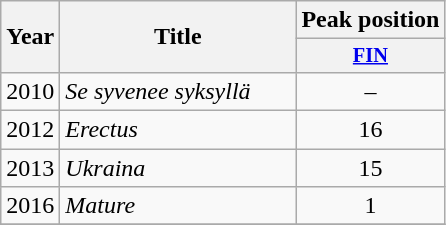<table class="wikitable">
<tr>
<th rowspan="2">Year</th>
<th rowspan="2" style="width:150px;">Title</th>
<th colspan="2">Peak position</th>
</tr>
<tr>
<th style="width;font-size:85%"><a href='#'>FIN</a></th>
</tr>
<tr>
<td>2010</td>
<td><em>Se syvenee syksyllä</em></td>
<td style="text-align:center;">–</td>
</tr>
<tr>
<td>2012</td>
<td><em>Erectus</em></td>
<td style="text-align:center;">16</td>
</tr>
<tr>
<td>2013</td>
<td><em>Ukraina</em></td>
<td style="text-align:center;">15</td>
</tr>
<tr>
<td>2016</td>
<td><em>Mature</em></td>
<td style="text-align:center;">1</td>
</tr>
<tr>
</tr>
</table>
